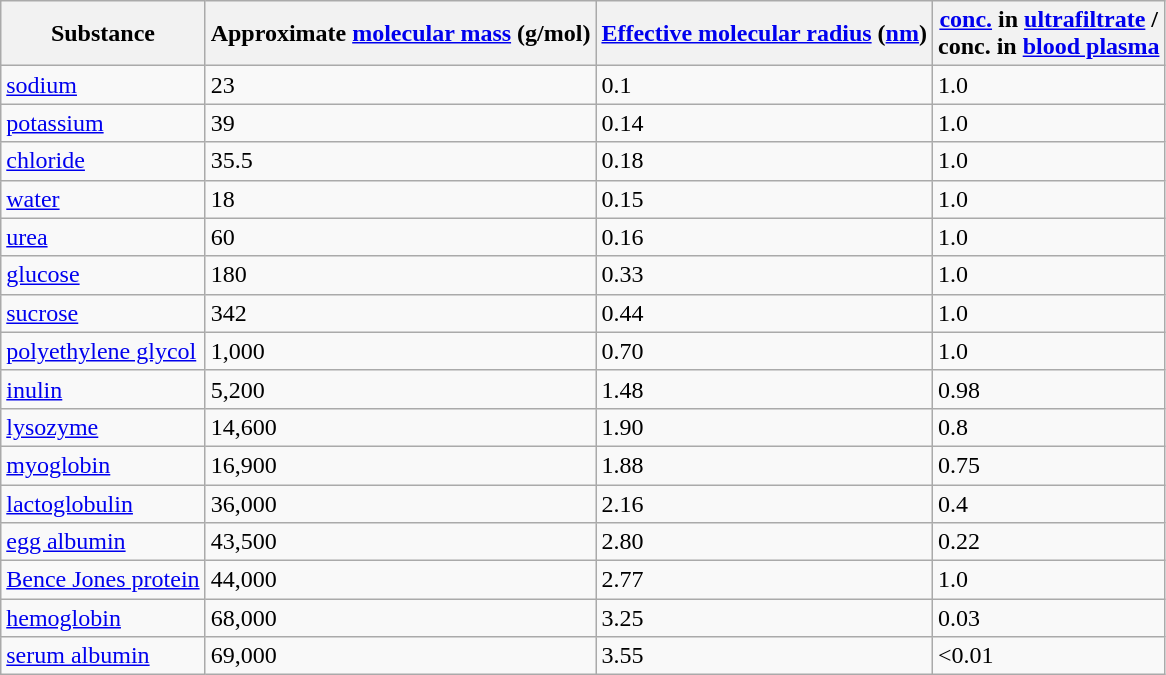<table class="sortable wikitable" style="halign:center;">
<tr>
<th>Substance</th>
<th>Approximate <a href='#'>molecular mass</a> (g/mol)</th>
<th><a href='#'>Effective molecular radius</a> (<a href='#'>nm</a>)</th>
<th><a href='#'>conc.</a> in <a href='#'>ultrafiltrate</a> / <br> conc. in <a href='#'>blood plasma</a></th>
</tr>
<tr>
<td><a href='#'>sodium</a></td>
<td>23</td>
<td>0.1</td>
<td>1.0</td>
</tr>
<tr>
<td><a href='#'>potassium</a></td>
<td>39</td>
<td>0.14</td>
<td>1.0</td>
</tr>
<tr>
<td><a href='#'>chloride</a></td>
<td>35.5</td>
<td>0.18</td>
<td>1.0</td>
</tr>
<tr>
<td><a href='#'>water</a></td>
<td>18</td>
<td>0.15</td>
<td>1.0</td>
</tr>
<tr>
<td><a href='#'>urea</a></td>
<td>60</td>
<td>0.16</td>
<td>1.0</td>
</tr>
<tr>
<td><a href='#'>glucose</a></td>
<td>180</td>
<td>0.33</td>
<td>1.0</td>
</tr>
<tr>
<td><a href='#'>sucrose</a></td>
<td>342</td>
<td>0.44</td>
<td>1.0</td>
</tr>
<tr>
<td><a href='#'>polyethylene glycol</a></td>
<td>1,000</td>
<td>0.70</td>
<td>1.0</td>
</tr>
<tr>
<td><a href='#'>inulin</a></td>
<td>5,200</td>
<td>1.48</td>
<td>0.98</td>
</tr>
<tr>
<td><a href='#'>lysozyme</a></td>
<td>14,600</td>
<td>1.90</td>
<td>0.8</td>
</tr>
<tr>
<td><a href='#'>myoglobin</a></td>
<td>16,900</td>
<td>1.88</td>
<td>0.75</td>
</tr>
<tr>
<td><a href='#'>lactoglobulin</a></td>
<td>36,000</td>
<td>2.16</td>
<td>0.4</td>
</tr>
<tr>
<td><a href='#'>egg albumin</a></td>
<td>43,500</td>
<td>2.80</td>
<td>0.22</td>
</tr>
<tr>
<td><a href='#'>Bence Jones protein</a></td>
<td>44,000</td>
<td>2.77</td>
<td>1.0</td>
</tr>
<tr>
<td><a href='#'>hemoglobin</a></td>
<td>68,000</td>
<td>3.25</td>
<td>0.03</td>
</tr>
<tr>
<td><a href='#'>serum albumin</a></td>
<td>69,000</td>
<td>3.55</td>
<td><0.01</td>
</tr>
</table>
